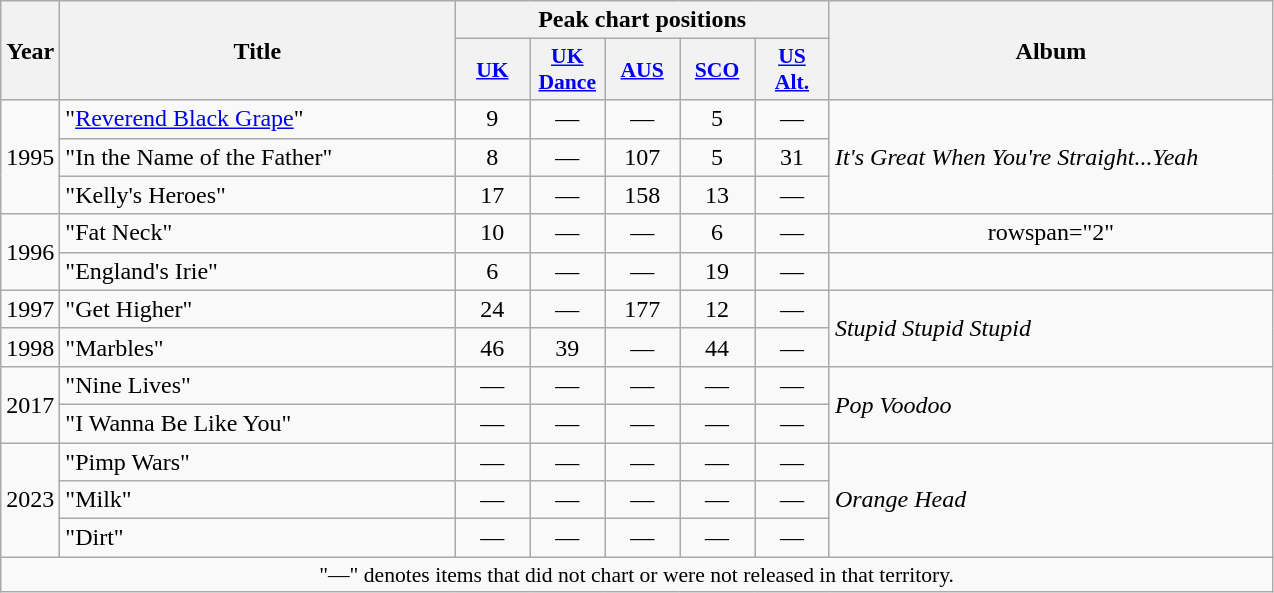<table class="wikitable" style="text-align:center;">
<tr>
<th rowspan="2" style="width:2em;">Year</th>
<th rowspan="2" style="width:16em;">Title</th>
<th colspan="5">Peak chart positions</th>
<th rowspan="2" style="width:18em;">Album</th>
</tr>
<tr>
<th style="width:3em;font-size:90%;"><a href='#'>UK</a><br></th>
<th style="width:3em;font-size:90%;"><a href='#'>UK<br>Dance</a><br></th>
<th style="width:3em;font-size:90%;"><a href='#'>AUS</a><br></th>
<th style="width:3em;font-size:90%;"><a href='#'>SCO</a><br></th>
<th style="width:3em;font-size:90%;"><a href='#'>US<br>Alt.</a><br></th>
</tr>
<tr>
<td rowspan="3">1995</td>
<td style="text-align:left;">"<a href='#'>Reverend Black Grape</a>"</td>
<td>9</td>
<td>—</td>
<td>—</td>
<td>5</td>
<td>—</td>
<td style="text-align:left;" rowspan="3"><em>It's Great When You're Straight...Yeah</em></td>
</tr>
<tr>
<td style="text-align:left;">"In the Name of the Father"</td>
<td>8</td>
<td>—</td>
<td>107</td>
<td>5</td>
<td>31</td>
</tr>
<tr>
<td style="text-align:left;">"Kelly's Heroes"</td>
<td>17</td>
<td>—</td>
<td>158</td>
<td>13</td>
<td>—</td>
</tr>
<tr>
<td rowspan="2">1996</td>
<td style="text-align:left;">"Fat Neck"</td>
<td>10</td>
<td>—</td>
<td>—</td>
<td>6</td>
<td>—</td>
<td>rowspan="2" </td>
</tr>
<tr>
<td style="text-align:left;">"England's Irie"</td>
<td>6</td>
<td>—</td>
<td>—</td>
<td>19</td>
<td>—</td>
</tr>
<tr>
<td>1997</td>
<td style="text-align:left;">"Get Higher"</td>
<td>24</td>
<td>—</td>
<td>177</td>
<td>12</td>
<td>—</td>
<td style="text-align:left;" rowspan="2"><em>Stupid Stupid Stupid</em></td>
</tr>
<tr>
<td>1998</td>
<td style="text-align:left;">"Marbles"</td>
<td>46</td>
<td>39</td>
<td>—</td>
<td>44</td>
<td>—</td>
</tr>
<tr>
<td rowspan=2>2017</td>
<td style="text-align:left;">"Nine Lives"</td>
<td>—</td>
<td>—</td>
<td>—</td>
<td>—</td>
<td>—</td>
<td style="text-align:left;" rowspan="2"><em>Pop Voodoo</em></td>
</tr>
<tr>
<td style="text-align:left;">"I Wanna Be Like You"</td>
<td>—</td>
<td>—</td>
<td>—</td>
<td>—</td>
<td>—</td>
</tr>
<tr>
<td rowspan="3">2023</td>
<td style="text-align:left;">"Pimp Wars"</td>
<td>—</td>
<td>—</td>
<td>—</td>
<td>—</td>
<td>—</td>
<td style="text-align:left;" rowspan="3"><em>Orange Head</em></td>
</tr>
<tr>
<td style="text-align:left;">"Milk"</td>
<td>—</td>
<td>—</td>
<td>—</td>
<td>—</td>
<td>—</td>
</tr>
<tr>
<td style="text-align:left;">"Dirt"</td>
<td>—</td>
<td>—</td>
<td>—</td>
<td>—</td>
<td>—</td>
</tr>
<tr>
<td colspan="8" align="center" style="font-size:90%">"—" denotes items that did not chart or were not released in that territory.</td>
</tr>
</table>
